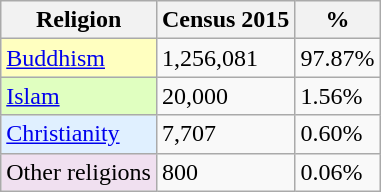<table class="wikitable">
<tr>
<th>Religion</th>
<th>Census 2015</th>
<th>%</th>
</tr>
<tr>
<td style="background:#FFFFC0;"><a href='#'>Buddhism</a></td>
<td>1,256,081</td>
<td>97.87%</td>
</tr>
<tr>
<td style="background:#E0FFC0;"><a href='#'>Islam</a></td>
<td>20,000</td>
<td>1.56%</td>
</tr>
<tr>
<td style="background:#E0F0FF;"><a href='#'>Christianity</a></td>
<td>7,707</td>
<td>0.60%</td>
</tr>
<tr>
<td style="background:#F0E0F0;">Other religions</td>
<td>800</td>
<td>0.06%</td>
</tr>
</table>
